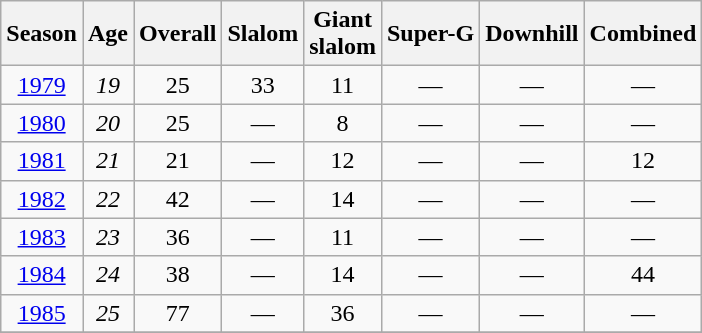<table class=wikitable style="text-align:center">
<tr>
<th>Season</th>
<th>Age</th>
<th>Overall</th>
<th>Slalom</th>
<th>Giant<br>slalom</th>
<th>Super-G</th>
<th>Downhill</th>
<th>Combined</th>
</tr>
<tr>
<td><a href='#'>1979</a></td>
<td><em>19</em></td>
<td>25</td>
<td>33</td>
<td>11</td>
<td>—</td>
<td>—</td>
<td>—</td>
</tr>
<tr>
<td><a href='#'>1980</a></td>
<td><em>20</em></td>
<td>25</td>
<td>—</td>
<td>8</td>
<td>—</td>
<td>—</td>
<td>—</td>
</tr>
<tr>
<td><a href='#'>1981</a></td>
<td><em>21</em></td>
<td>21</td>
<td>—</td>
<td>12</td>
<td>—</td>
<td>—</td>
<td>12</td>
</tr>
<tr>
<td><a href='#'>1982</a></td>
<td><em>22</em></td>
<td>42</td>
<td>—</td>
<td>14</td>
<td>—</td>
<td>—</td>
<td>—</td>
</tr>
<tr>
<td><a href='#'>1983</a></td>
<td><em>23</em></td>
<td>36</td>
<td>—</td>
<td>11</td>
<td>—</td>
<td>—</td>
<td>—</td>
</tr>
<tr>
<td><a href='#'>1984</a></td>
<td><em>24</em></td>
<td>38</td>
<td>—</td>
<td>14</td>
<td>—</td>
<td>—</td>
<td>44</td>
</tr>
<tr>
<td><a href='#'>1985</a></td>
<td><em>25</em></td>
<td>77</td>
<td>—</td>
<td>36</td>
<td>—</td>
<td>—</td>
<td>—</td>
</tr>
<tr>
</tr>
</table>
